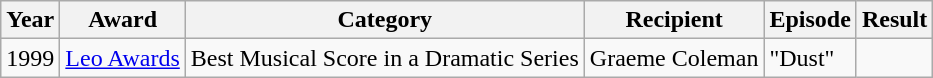<table class="wikitable">
<tr>
<th>Year</th>
<th>Award</th>
<th>Category</th>
<th>Recipient</th>
<th>Episode</th>
<th>Result</th>
</tr>
<tr>
<td>1999</td>
<td><a href='#'>Leo Awards</a></td>
<td>Best Musical Score in a Dramatic Series</td>
<td>Graeme Coleman</td>
<td>"Dust"</td>
<td></td>
</tr>
</table>
